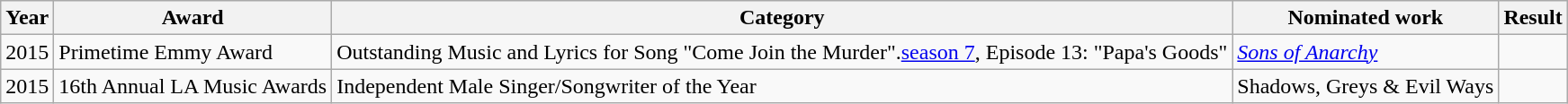<table class="wikitable">
<tr>
<th>Year</th>
<th>Award</th>
<th>Category</th>
<th>Nominated work</th>
<th>Result</th>
</tr>
<tr>
<td>2015</td>
<td>Primetime Emmy Award</td>
<td>Outstanding Music and Lyrics for Song "Come Join the Murder".<a href='#'>season 7</a>, Episode 13: "Papa's Goods"</td>
<td><em><a href='#'>Sons of Anarchy</a></em></td>
<td></td>
</tr>
<tr>
<td>2015</td>
<td>16th Annual LA Music Awards</td>
<td>Independent Male Singer/Songwriter of the Year</td>
<td>Shadows, Greys & Evil Ways</td>
<td></td>
</tr>
</table>
